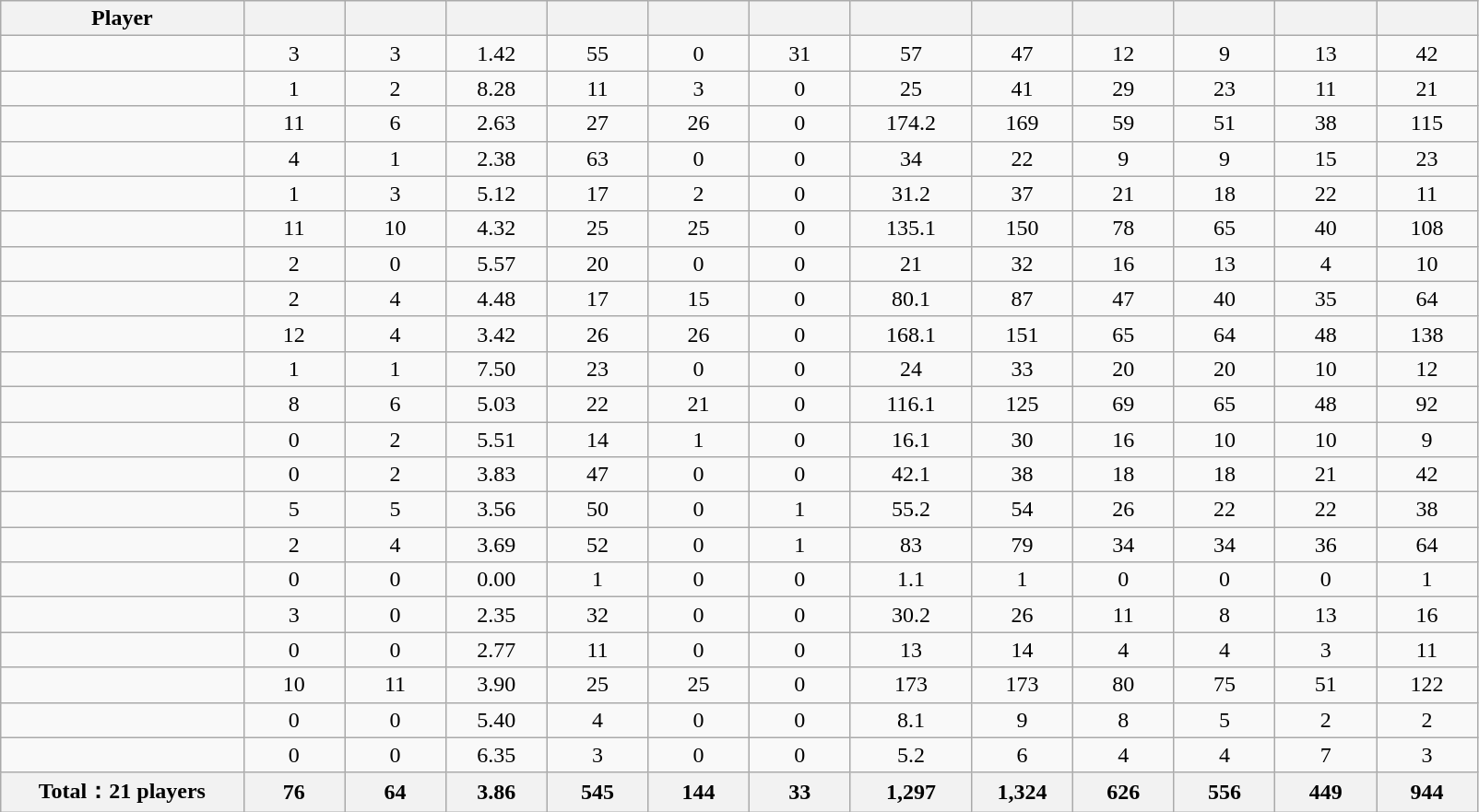<table class="wikitable sortable" style="text-align:center;">
<tr>
<th width="12%">Player</th>
<th width="5%"><a href='#'></a></th>
<th width="5%"><a href='#'></a></th>
<th width="5%"><a href='#'></a></th>
<th width="5%"><a href='#'></a></th>
<th width="5%"><a href='#'></a></th>
<th width="5%"><a href='#'></a></th>
<th width="6%"><a href='#'></a></th>
<th width="5%"><a href='#'></a></th>
<th width="5%"><a href='#'></a></th>
<th width="5%"><a href='#'></a></th>
<th width="5%"><a href='#'></a></th>
<th width="5%"><a href='#'></a></th>
</tr>
<tr>
<td align="left"></td>
<td>3</td>
<td>3</td>
<td>1.42</td>
<td>55</td>
<td>0</td>
<td>31</td>
<td>57</td>
<td>47</td>
<td>12</td>
<td>9</td>
<td>13</td>
<td>42</td>
</tr>
<tr>
<td align="left"></td>
<td>1</td>
<td>2</td>
<td>8.28</td>
<td>11</td>
<td>3</td>
<td>0</td>
<td>25</td>
<td>41</td>
<td>29</td>
<td>23</td>
<td>11</td>
<td>21</td>
</tr>
<tr>
<td align="left"></td>
<td>11</td>
<td>6</td>
<td>2.63</td>
<td>27</td>
<td>26</td>
<td>0</td>
<td>174.2</td>
<td>169</td>
<td>59</td>
<td>51</td>
<td>38</td>
<td>115</td>
</tr>
<tr>
<td align="left"></td>
<td>4</td>
<td>1</td>
<td>2.38</td>
<td>63</td>
<td>0</td>
<td>0</td>
<td>34</td>
<td>22</td>
<td>9</td>
<td>9</td>
<td>15</td>
<td>23</td>
</tr>
<tr>
<td align="left"></td>
<td>1</td>
<td>3</td>
<td>5.12</td>
<td>17</td>
<td>2</td>
<td>0</td>
<td>31.2</td>
<td>37</td>
<td>21</td>
<td>18</td>
<td>22</td>
<td>11</td>
</tr>
<tr>
<td align="left"></td>
<td>11</td>
<td>10</td>
<td>4.32</td>
<td>25</td>
<td>25</td>
<td>0</td>
<td>135.1</td>
<td>150</td>
<td>78</td>
<td>65</td>
<td>40</td>
<td>108</td>
</tr>
<tr>
<td align="left"></td>
<td>2</td>
<td>0</td>
<td>5.57</td>
<td>20</td>
<td>0</td>
<td>0</td>
<td>21</td>
<td>32</td>
<td>16</td>
<td>13</td>
<td>4</td>
<td>10</td>
</tr>
<tr>
<td align="left"></td>
<td>2</td>
<td>4</td>
<td>4.48</td>
<td>17</td>
<td>15</td>
<td>0</td>
<td>80.1</td>
<td>87</td>
<td>47</td>
<td>40</td>
<td>35</td>
<td>64</td>
</tr>
<tr>
<td align="left"></td>
<td>12</td>
<td>4</td>
<td>3.42</td>
<td>26</td>
<td>26</td>
<td>0</td>
<td>168.1</td>
<td>151</td>
<td>65</td>
<td>64</td>
<td>48</td>
<td>138</td>
</tr>
<tr>
<td align="left"></td>
<td>1</td>
<td>1</td>
<td>7.50</td>
<td>23</td>
<td>0</td>
<td>0</td>
<td>24</td>
<td>33</td>
<td>20</td>
<td>20</td>
<td>10</td>
<td>12</td>
</tr>
<tr>
<td align="left"></td>
<td>8</td>
<td>6</td>
<td>5.03</td>
<td>22</td>
<td>21</td>
<td>0</td>
<td>116.1</td>
<td>125</td>
<td>69</td>
<td>65</td>
<td>48</td>
<td>92</td>
</tr>
<tr>
<td align="left"></td>
<td>0</td>
<td>2</td>
<td>5.51</td>
<td>14</td>
<td>1</td>
<td>0</td>
<td>16.1</td>
<td>30</td>
<td>16</td>
<td>10</td>
<td>10</td>
<td>9</td>
</tr>
<tr>
<td align="left"></td>
<td>0</td>
<td>2</td>
<td>3.83</td>
<td>47</td>
<td>0</td>
<td>0</td>
<td>42.1</td>
<td>38</td>
<td>18</td>
<td>18</td>
<td>21</td>
<td>42</td>
</tr>
<tr>
<td align="left"></td>
<td>5</td>
<td>5</td>
<td>3.56</td>
<td>50</td>
<td>0</td>
<td>1</td>
<td>55.2</td>
<td>54</td>
<td>26</td>
<td>22</td>
<td>22</td>
<td>38</td>
</tr>
<tr>
<td align="left"></td>
<td>2</td>
<td>4</td>
<td>3.69</td>
<td>52</td>
<td>0</td>
<td>1</td>
<td>83</td>
<td>79</td>
<td>34</td>
<td>34</td>
<td>36</td>
<td>64</td>
</tr>
<tr>
<td align="left"></td>
<td>0</td>
<td>0</td>
<td>0.00</td>
<td>1</td>
<td>0</td>
<td>0</td>
<td>1.1</td>
<td>1</td>
<td>0</td>
<td>0</td>
<td>0</td>
<td>1</td>
</tr>
<tr>
<td align="left"></td>
<td>3</td>
<td>0</td>
<td>2.35</td>
<td>32</td>
<td>0</td>
<td>0</td>
<td>30.2</td>
<td>26</td>
<td>11</td>
<td>8</td>
<td>13</td>
<td>16</td>
</tr>
<tr>
<td align="left"></td>
<td>0</td>
<td>0</td>
<td>2.77</td>
<td>11</td>
<td>0</td>
<td>0</td>
<td>13</td>
<td>14</td>
<td>4</td>
<td>4</td>
<td>3</td>
<td>11</td>
</tr>
<tr>
<td align="left"></td>
<td>10</td>
<td>11</td>
<td>3.90</td>
<td>25</td>
<td>25</td>
<td>0</td>
<td>173</td>
<td>173</td>
<td>80</td>
<td>75</td>
<td>51</td>
<td>122</td>
</tr>
<tr>
<td align="left"></td>
<td>0</td>
<td>0</td>
<td>5.40</td>
<td>4</td>
<td>0</td>
<td>0</td>
<td>8.1</td>
<td>9</td>
<td>8</td>
<td>5</td>
<td>2</td>
<td>2</td>
</tr>
<tr>
<td align="left"></td>
<td>0</td>
<td>0</td>
<td>6.35</td>
<td>3</td>
<td>0</td>
<td>0</td>
<td>5.2</td>
<td>6</td>
<td>4</td>
<td>4</td>
<td>7</td>
<td>3</td>
</tr>
<tr>
<th>Total：21 players</th>
<th>76</th>
<th>64</th>
<th>3.86</th>
<th>545</th>
<th>144</th>
<th>33</th>
<th>1,297</th>
<th>1,324</th>
<th>626</th>
<th>556</th>
<th>449</th>
<th>944</th>
</tr>
</table>
